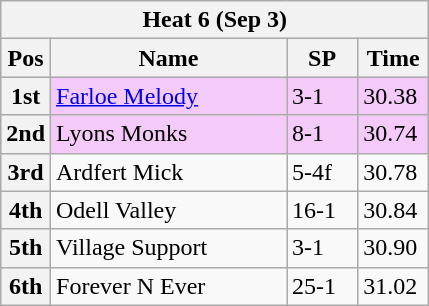<table class="wikitable">
<tr>
<th colspan="6">Heat 6 (Sep 3)</th>
</tr>
<tr>
<th width=20>Pos</th>
<th width=150>Name</th>
<th width=40>SP</th>
<th width=40>Time</th>
</tr>
<tr style="background: #f4caf9;">
<th>1st</th>
<td><a href='#'>Farloe Melody</a></td>
<td>3-1</td>
<td>30.38</td>
</tr>
<tr style="background: #f4caf9;">
<th>2nd</th>
<td>Lyons Monks</td>
<td>8-1</td>
<td>30.74</td>
</tr>
<tr>
<th>3rd</th>
<td>Ardfert Mick</td>
<td>5-4f</td>
<td>30.78</td>
</tr>
<tr>
<th>4th</th>
<td>Odell Valley</td>
<td>16-1</td>
<td>30.84</td>
</tr>
<tr>
<th>5th</th>
<td>Village Support</td>
<td>3-1</td>
<td>30.90</td>
</tr>
<tr>
<th>6th</th>
<td>Forever N Ever</td>
<td>25-1</td>
<td>31.02</td>
</tr>
</table>
